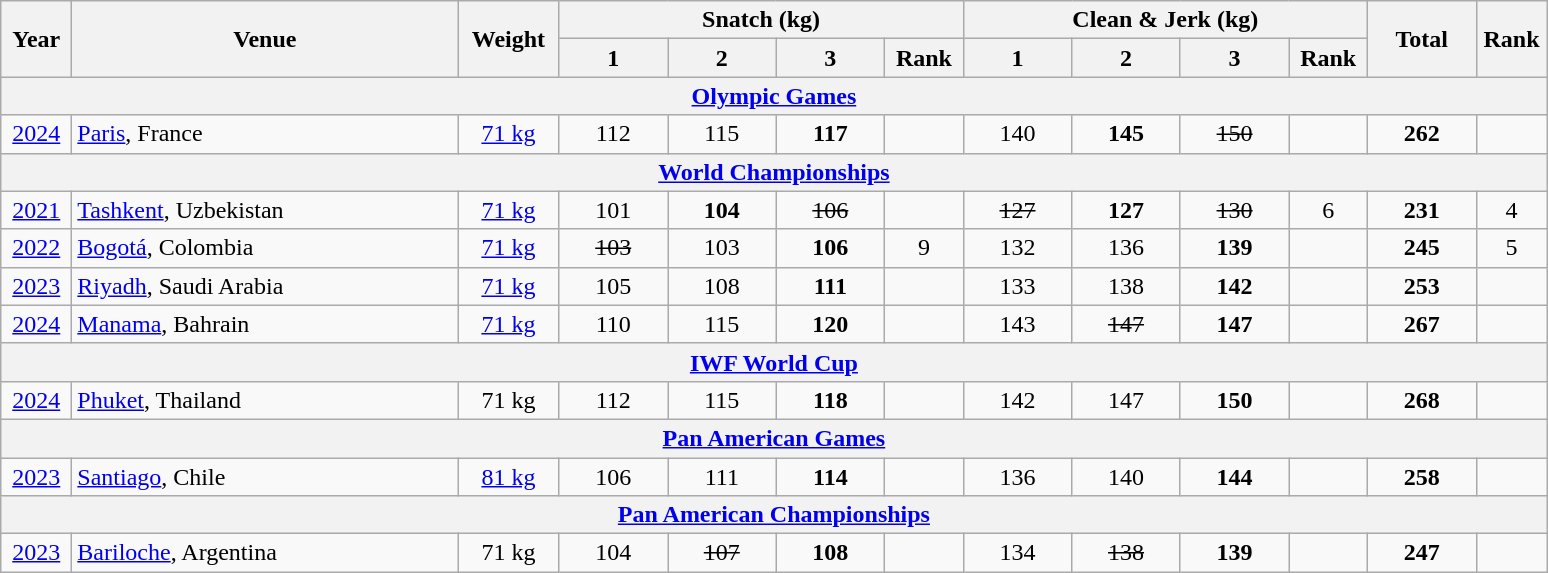<table class = "wikitable" style="text-align:center;">
<tr>
<th rowspan=2 width=40>Year</th>
<th rowspan=2 width=250>Venue</th>
<th rowspan=2 width=60>Weight</th>
<th colspan=4>Snatch (kg)</th>
<th colspan=4>Clean & Jerk (kg)</th>
<th rowspan=2 width=65>Total</th>
<th rowspan=2 width=40>Rank</th>
</tr>
<tr>
<th width=65>1</th>
<th width=65>2</th>
<th width=65>3</th>
<th width=45>Rank</th>
<th width=65>1</th>
<th width=65>2</th>
<th width=65>3</th>
<th width=45>Rank</th>
</tr>
<tr>
<th colspan=13><a href='#'>Olympic Games</a></th>
</tr>
<tr>
<td><a href='#'>2024</a></td>
<td align=left><a href='#'>Paris</a>, France</td>
<td><a href='#'>71 kg</a></td>
<td>112</td>
<td>115</td>
<td><strong>117</strong>  </td>
<td></td>
<td>140</td>
<td><strong>145</strong></td>
<td><s>150</s></td>
<td></td>
<td><strong>262</strong></td>
<td></td>
</tr>
<tr>
<th colspan=13><a href='#'>World Championships</a></th>
</tr>
<tr>
<td><a href='#'>2021</a></td>
<td align=left><a href='#'>Tashkent</a>, Uzbekistan</td>
<td><a href='#'>71 kg</a></td>
<td>101</td>
<td><strong>104</strong></td>
<td><s>106</s></td>
<td></td>
<td><s>127</s></td>
<td><strong>127</strong></td>
<td><s>130</s></td>
<td>6</td>
<td><strong>231</strong></td>
<td>4</td>
</tr>
<tr>
<td><a href='#'>2022</a></td>
<td align=left><a href='#'>Bogotá</a>, Colombia</td>
<td><a href='#'>71 kg</a></td>
<td><s>103</s></td>
<td>103</td>
<td><strong>106</strong></td>
<td>9</td>
<td>132</td>
<td>136</td>
<td><strong>139</strong></td>
<td></td>
<td><strong>245</strong></td>
<td>5</td>
</tr>
<tr>
<td><a href='#'>2023</a></td>
<td align=left><a href='#'>Riyadh</a>, Saudi Arabia</td>
<td><a href='#'>71 kg</a></td>
<td>105</td>
<td>108</td>
<td><strong>111</strong></td>
<td></td>
<td>133</td>
<td>138</td>
<td><strong>142</strong></td>
<td></td>
<td><strong>253</strong></td>
<td></td>
</tr>
<tr>
<td><a href='#'>2024</a></td>
<td align=left><a href='#'>Manama</a>, Bahrain</td>
<td><a href='#'>71 kg</a></td>
<td>110</td>
<td>115</td>
<td><strong>120</strong></td>
<td></td>
<td>143</td>
<td><s>147</s></td>
<td><strong>147</strong></td>
<td></td>
<td><strong>267</strong></td>
<td></td>
</tr>
<tr>
<th colspan=13><a href='#'>IWF World Cup</a></th>
</tr>
<tr>
<td><a href='#'>2024</a></td>
<td align =left><a href='#'>Phuket</a>, Thailand</td>
<td>71 kg</td>
<td>112</td>
<td>115</td>
<td><strong>118</strong></td>
<td></td>
<td>142</td>
<td>147</td>
<td><strong>150</strong></td>
<td></td>
<td><strong>268</strong></td>
<td></td>
</tr>
<tr>
<th colspan=13><a href='#'>Pan American Games</a></th>
</tr>
<tr>
<td><a href='#'>2023</a></td>
<td align=left><a href='#'>Santiago</a>, Chile</td>
<td><a href='#'>81 kg</a></td>
<td>106</td>
<td>111</td>
<td><strong>114</strong></td>
<td></td>
<td>136</td>
<td>140</td>
<td><strong>144</strong></td>
<td></td>
<td><strong>258</strong></td>
<td></td>
</tr>
<tr>
<th colspan=13><a href='#'>Pan American Championships</a></th>
</tr>
<tr>
<td><a href='#'>2023</a></td>
<td align=left><a href='#'>Bariloche</a>, Argentina</td>
<td>71 kg</td>
<td>104</td>
<td><s>107</s></td>
<td><strong>108</strong></td>
<td></td>
<td>134</td>
<td><s>138</s></td>
<td><strong>139</strong></td>
<td></td>
<td><strong>247</strong></td>
<td></td>
</tr>
</table>
